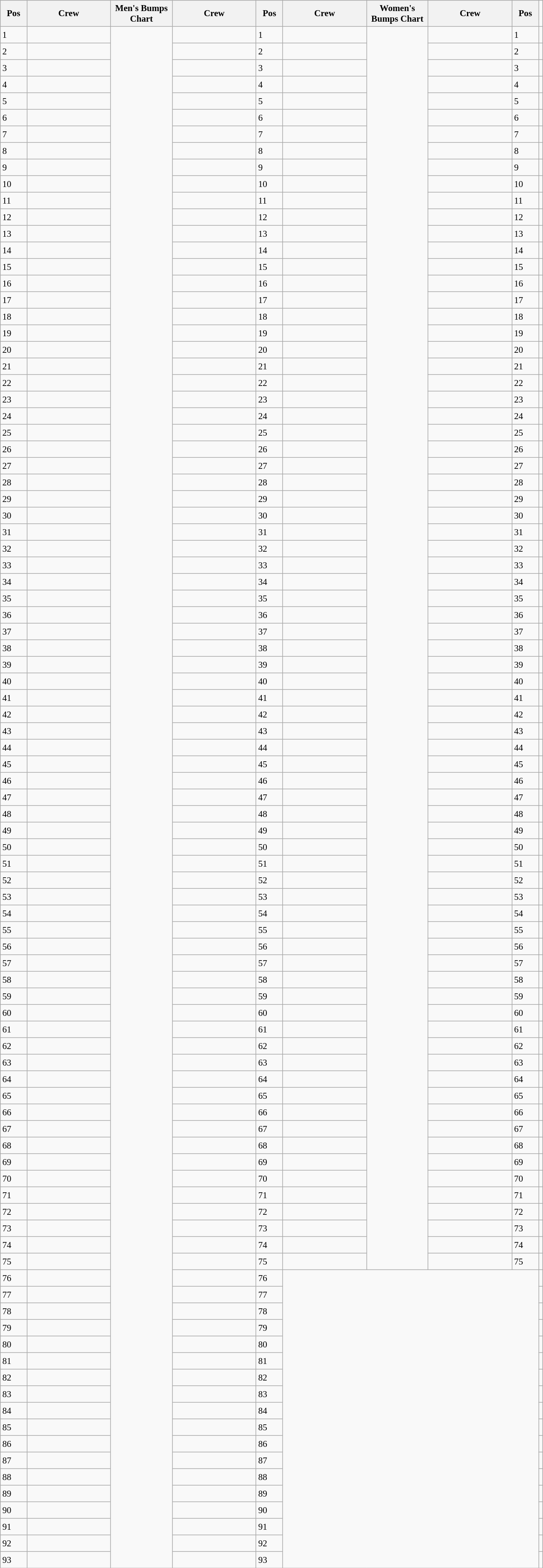<table class="wikitable" style="font-size:88%; white-space:nowrap; margin:0.5em auto">
<tr style="white-space:normal">
<th width=35>Pos</th>
<th width=125>Crew</th>
<th width=90>Men's Bumps Chart</th>
<th width=125>Crew</th>
<th width=35>Pos</th>
<th width=125>Crew</th>
<th width=90>Women's Bumps Chart</th>
<th width=125>Crew</th>
<th width=35>Pos</th>
</tr>
<tr style="height:26px">
<td>1</td>
<td></td>
<td rowspan="94"></td>
<td></td>
<td>1</td>
<td></td>
<td rowspan="75"></td>
<td></td>
<td>1</td>
<td></td>
</tr>
<tr style="height:26px">
<td>2</td>
<td></td>
<td></td>
<td>2</td>
<td></td>
<td></td>
<td>2</td>
<td></td>
</tr>
<tr style="height:26px">
<td>3</td>
<td></td>
<td></td>
<td>3</td>
<td></td>
<td></td>
<td>3</td>
<td></td>
</tr>
<tr style="height:26px">
<td>4</td>
<td></td>
<td></td>
<td>4</td>
<td></td>
<td></td>
<td>4</td>
<td></td>
</tr>
<tr style="height:26px">
<td>5</td>
<td></td>
<td></td>
<td>5</td>
<td></td>
<td></td>
<td>5</td>
<td></td>
</tr>
<tr style="height:26px">
<td>6</td>
<td></td>
<td></td>
<td>6</td>
<td></td>
<td></td>
<td>6</td>
<td></td>
</tr>
<tr style="height:26px">
<td>7</td>
<td></td>
<td></td>
<td>7</td>
<td></td>
<td></td>
<td>7</td>
<td></td>
</tr>
<tr style="height:26px">
<td>8</td>
<td></td>
<td></td>
<td>8</td>
<td></td>
<td></td>
<td>8</td>
<td></td>
</tr>
<tr style="height:26px">
<td>9</td>
<td></td>
<td></td>
<td>9</td>
<td></td>
<td></td>
<td>9</td>
<td></td>
</tr>
<tr style="height:26px">
<td>10</td>
<td></td>
<td></td>
<td>10</td>
<td></td>
<td></td>
<td>10</td>
<td></td>
</tr>
<tr style="height:26px">
<td>11</td>
<td></td>
<td></td>
<td>11</td>
<td></td>
<td></td>
<td>11</td>
<td></td>
</tr>
<tr style="height:26px">
<td>12</td>
<td></td>
<td></td>
<td>12</td>
<td></td>
<td></td>
<td>12</td>
<td></td>
</tr>
<tr style="height:26px">
<td>13</td>
<td></td>
<td></td>
<td>13</td>
<td></td>
<td></td>
<td>13</td>
<td></td>
</tr>
<tr style="height:26px">
<td>14</td>
<td></td>
<td></td>
<td>14</td>
<td></td>
<td></td>
<td>14</td>
<td></td>
</tr>
<tr style="height:26px">
<td>15</td>
<td></td>
<td></td>
<td>15</td>
<td></td>
<td></td>
<td>15</td>
<td></td>
</tr>
<tr style="height:26px">
<td>16</td>
<td></td>
<td></td>
<td>16</td>
<td></td>
<td></td>
<td>16</td>
<td></td>
</tr>
<tr style="height:26px">
<td>17</td>
<td></td>
<td></td>
<td>17</td>
<td></td>
<td></td>
<td>17</td>
<td></td>
</tr>
<tr style="height:26px">
<td>18</td>
<td></td>
<td></td>
<td>18</td>
<td></td>
<td></td>
<td>18</td>
<td></td>
</tr>
<tr style="height:26px">
<td>19</td>
<td></td>
<td></td>
<td>19</td>
<td></td>
<td></td>
<td>19</td>
<td></td>
</tr>
<tr style="height:26px">
<td>20</td>
<td></td>
<td></td>
<td>20</td>
<td></td>
<td></td>
<td>20</td>
<td></td>
</tr>
<tr style="height:26px">
<td>21</td>
<td></td>
<td></td>
<td>21</td>
<td></td>
<td></td>
<td>21</td>
<td></td>
</tr>
<tr style="height:26px">
<td>22</td>
<td></td>
<td></td>
<td>22</td>
<td></td>
<td></td>
<td>22</td>
<td></td>
</tr>
<tr style="height:26px">
<td>23</td>
<td></td>
<td></td>
<td>23</td>
<td></td>
<td></td>
<td>23</td>
<td></td>
</tr>
<tr style="height:26px">
<td>24</td>
<td></td>
<td></td>
<td>24</td>
<td></td>
<td></td>
<td>24</td>
<td></td>
</tr>
<tr style="height:26px">
<td>25</td>
<td></td>
<td></td>
<td>25</td>
<td></td>
<td></td>
<td>25</td>
<td></td>
</tr>
<tr style="height:26px">
<td>26</td>
<td></td>
<td></td>
<td>26</td>
<td></td>
<td></td>
<td>26</td>
<td></td>
</tr>
<tr style="height:26px">
<td>27</td>
<td></td>
<td></td>
<td>27</td>
<td></td>
<td></td>
<td>27</td>
<td></td>
</tr>
<tr style="height:26px">
<td>28</td>
<td></td>
<td></td>
<td>28</td>
<td></td>
<td></td>
<td>28</td>
<td></td>
</tr>
<tr style="height:26px">
<td>29</td>
<td></td>
<td></td>
<td>29</td>
<td></td>
<td></td>
<td>29</td>
<td></td>
</tr>
<tr style="height:26px">
<td>30</td>
<td></td>
<td></td>
<td>30</td>
<td></td>
<td></td>
<td>30</td>
<td></td>
</tr>
<tr style="height:26px">
<td>31</td>
<td></td>
<td></td>
<td>31</td>
<td></td>
<td></td>
<td>31</td>
<td></td>
</tr>
<tr style="height:26px">
<td>32</td>
<td></td>
<td></td>
<td>32</td>
<td></td>
<td></td>
<td>32</td>
<td></td>
</tr>
<tr style="height:26px">
<td>33</td>
<td></td>
<td></td>
<td>33</td>
<td></td>
<td></td>
<td>33</td>
<td></td>
</tr>
<tr style="height:26px">
<td>34</td>
<td></td>
<td></td>
<td>34</td>
<td></td>
<td></td>
<td>34</td>
<td></td>
</tr>
<tr style="height:26px">
<td>35</td>
<td></td>
<td></td>
<td>35</td>
<td></td>
<td></td>
<td>35</td>
<td></td>
</tr>
<tr style="height:26px">
<td>36</td>
<td></td>
<td></td>
<td>36</td>
<td></td>
<td></td>
<td>36</td>
<td></td>
</tr>
<tr style="height:26px">
<td>37</td>
<td></td>
<td></td>
<td>37</td>
<td></td>
<td></td>
<td>37</td>
<td></td>
</tr>
<tr style="height:26px">
<td>38</td>
<td></td>
<td></td>
<td>38</td>
<td></td>
<td></td>
<td>38</td>
<td></td>
</tr>
<tr style="height:26px">
<td>39</td>
<td></td>
<td></td>
<td>39</td>
<td></td>
<td></td>
<td>39</td>
<td></td>
</tr>
<tr style="height:26px">
<td>40</td>
<td></td>
<td></td>
<td>40</td>
<td></td>
<td></td>
<td>40</td>
<td></td>
</tr>
<tr style="height:26px">
<td>41</td>
<td></td>
<td></td>
<td>41</td>
<td></td>
<td></td>
<td>41</td>
<td></td>
</tr>
<tr style="height:26px">
<td>42</td>
<td></td>
<td></td>
<td>42</td>
<td></td>
<td></td>
<td>42</td>
<td></td>
</tr>
<tr style="height:26px">
<td>43</td>
<td></td>
<td></td>
<td>43</td>
<td></td>
<td></td>
<td>43</td>
<td></td>
</tr>
<tr style="height:26px">
<td>44</td>
<td></td>
<td></td>
<td>44</td>
<td></td>
<td></td>
<td>44</td>
<td></td>
</tr>
<tr style="height:26px">
<td>45</td>
<td></td>
<td></td>
<td>45</td>
<td></td>
<td></td>
<td>45</td>
<td></td>
</tr>
<tr style="height:26px">
<td>46</td>
<td></td>
<td></td>
<td>46</td>
<td></td>
<td></td>
<td>46</td>
<td></td>
</tr>
<tr style="height:26px">
<td>47</td>
<td></td>
<td></td>
<td>47</td>
<td></td>
<td></td>
<td>47</td>
<td></td>
</tr>
<tr style="height:26px">
<td>48</td>
<td></td>
<td></td>
<td>48</td>
<td></td>
<td></td>
<td>48</td>
<td></td>
</tr>
<tr style="height:26px">
<td>49</td>
<td></td>
<td></td>
<td>49</td>
<td></td>
<td></td>
<td>49</td>
<td></td>
</tr>
<tr style="height:26px">
<td>50</td>
<td></td>
<td></td>
<td>50</td>
<td></td>
<td></td>
<td>50</td>
<td></td>
</tr>
<tr style="height:26px">
<td>51</td>
<td></td>
<td></td>
<td>51</td>
<td></td>
<td></td>
<td>51</td>
<td></td>
</tr>
<tr style="height:26px">
<td>52</td>
<td></td>
<td></td>
<td>52</td>
<td></td>
<td></td>
<td>52</td>
<td></td>
</tr>
<tr style="height:26px">
<td>53</td>
<td></td>
<td></td>
<td>53</td>
<td></td>
<td></td>
<td>53</td>
<td></td>
</tr>
<tr style="height:26px">
<td>54</td>
<td></td>
<td></td>
<td>54</td>
<td></td>
<td></td>
<td>54</td>
<td></td>
</tr>
<tr style="height:26px">
<td>55</td>
<td></td>
<td></td>
<td>55</td>
<td></td>
<td></td>
<td>55</td>
<td></td>
</tr>
<tr style="height:26px">
<td>56</td>
<td></td>
<td></td>
<td>56</td>
<td></td>
<td></td>
<td>56</td>
<td></td>
</tr>
<tr style="height:26px">
<td>57</td>
<td></td>
<td></td>
<td>57</td>
<td></td>
<td></td>
<td>57</td>
<td></td>
</tr>
<tr style="height:26px">
<td>58</td>
<td></td>
<td></td>
<td>58</td>
<td></td>
<td></td>
<td>58</td>
<td></td>
</tr>
<tr style="height:26px">
<td>59</td>
<td></td>
<td></td>
<td>59</td>
<td></td>
<td></td>
<td>59</td>
<td></td>
</tr>
<tr style="height:26px">
<td>60</td>
<td></td>
<td></td>
<td>60</td>
<td></td>
<td></td>
<td>60</td>
<td></td>
</tr>
<tr style="height:26px">
<td>61</td>
<td></td>
<td></td>
<td>61</td>
<td></td>
<td></td>
<td>61</td>
<td></td>
</tr>
<tr style="height:26px">
<td>62</td>
<td></td>
<td></td>
<td>62</td>
<td></td>
<td></td>
<td>62</td>
<td></td>
</tr>
<tr style="height:26px">
<td>63</td>
<td></td>
<td></td>
<td>63</td>
<td></td>
<td></td>
<td>63</td>
<td></td>
</tr>
<tr style="height:26px">
<td>64</td>
<td></td>
<td></td>
<td>64</td>
<td></td>
<td></td>
<td>64</td>
<td></td>
</tr>
<tr style="height:26px">
<td>65</td>
<td></td>
<td></td>
<td>65</td>
<td></td>
<td></td>
<td>65</td>
<td></td>
</tr>
<tr style="height:26px">
<td>66</td>
<td></td>
<td></td>
<td>66</td>
<td></td>
<td></td>
<td>66</td>
<td></td>
</tr>
<tr style="height:26px">
<td>67</td>
<td></td>
<td></td>
<td>67</td>
<td></td>
<td></td>
<td>67</td>
<td></td>
</tr>
<tr style="height:26px">
<td>68</td>
<td></td>
<td></td>
<td>68</td>
<td></td>
<td></td>
<td>68</td>
<td></td>
</tr>
<tr style="height:26px">
<td>69</td>
<td></td>
<td></td>
<td>69</td>
<td></td>
<td></td>
<td>69</td>
<td></td>
</tr>
<tr style="height:26px">
<td>70</td>
<td></td>
<td></td>
<td>70</td>
<td></td>
<td></td>
<td>70</td>
<td></td>
</tr>
<tr style="height:26px">
<td>71</td>
<td></td>
<td></td>
<td>71</td>
<td></td>
<td></td>
<td>71</td>
<td></td>
</tr>
<tr style="height:26px">
<td>72</td>
<td></td>
<td></td>
<td>72</td>
<td></td>
<td></td>
<td>72</td>
<td></td>
</tr>
<tr style="height:26px">
<td>73</td>
<td></td>
<td></td>
<td>73</td>
<td></td>
<td></td>
<td>73</td>
<td></td>
</tr>
<tr style="height:26px">
<td>74</td>
<td></td>
<td></td>
<td>74</td>
<td></td>
<td></td>
<td>74</td>
<td></td>
</tr>
<tr style="height:26px">
<td>75</td>
<td></td>
<td></td>
<td>75</td>
<td></td>
<td></td>
<td>75</td>
<td></td>
</tr>
<tr style="height:26px">
<td>76</td>
<td></td>
<td></td>
<td>76</td>
<td colspan="4" rowspan="19"> </td>
<td></td>
</tr>
<tr style="height:26px">
<td>77</td>
<td></td>
<td></td>
<td>77</td>
<td></td>
</tr>
<tr style="height:26px">
<td>78</td>
<td></td>
<td></td>
<td>78</td>
<td></td>
</tr>
<tr style="height:26px">
<td>79</td>
<td></td>
<td></td>
<td>79</td>
<td></td>
</tr>
<tr style="height:26px">
<td>80</td>
<td></td>
<td></td>
<td>80</td>
<td></td>
</tr>
<tr style="height:26px">
<td>81</td>
<td></td>
<td></td>
<td>81</td>
<td></td>
</tr>
<tr style="height:26px">
<td>82</td>
<td></td>
<td></td>
<td>82</td>
<td></td>
</tr>
<tr style="height:26px">
<td>83</td>
<td></td>
<td></td>
<td>83</td>
<td></td>
</tr>
<tr style="height:26px">
<td>84</td>
<td></td>
<td></td>
<td>84</td>
<td></td>
</tr>
<tr style="height:26px">
<td>85</td>
<td></td>
<td></td>
<td>85</td>
<td></td>
</tr>
<tr style="height:26px">
<td>86</td>
<td></td>
<td></td>
<td>86</td>
<td></td>
</tr>
<tr style="height:26px">
<td>87</td>
<td></td>
<td></td>
<td>87</td>
<td></td>
</tr>
<tr style="height:26px">
<td>88</td>
<td></td>
<td></td>
<td>88</td>
<td></td>
</tr>
<tr style="height:26px">
<td>89</td>
<td></td>
<td></td>
<td>89</td>
<td></td>
</tr>
<tr style="height:26px">
<td>90</td>
<td></td>
<td></td>
<td>90</td>
<td></td>
</tr>
<tr style="height:26px">
<td>91</td>
<td></td>
<td></td>
<td>91</td>
<td></td>
</tr>
<tr style="height:26px">
<td>92</td>
<td></td>
<td></td>
<td>92</td>
<td></td>
</tr>
<tr style="height:26px">
<td>93</td>
<td></td>
<td></td>
<td>93</td>
<td></td>
</tr>
</table>
